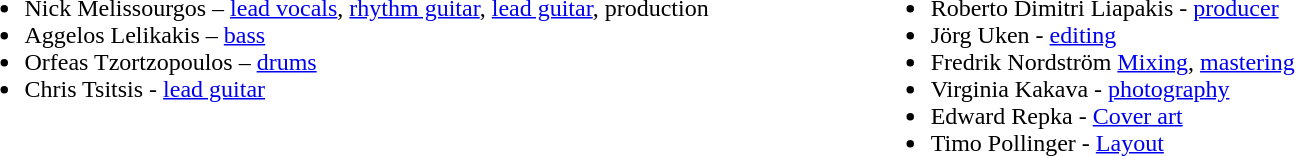<table>
<tr>
<td valign="top"><br><ul><li>Nick Melissourgos – <a href='#'>lead vocals</a>, <a href='#'>rhythm guitar</a>, <a href='#'>lead guitar</a>, production</li><li>Aggelos Lelikakis – <a href='#'>bass</a></li><li>Orfeas Tzortzopoulos – <a href='#'>drums</a></li><li>Chris Tsitsis - <a href='#'>lead guitar</a></li></ul></td>
<td width="100"></td>
<td valign="top"><br><ul><li>Roberto Dimitri Liapakis - <a href='#'>producer</a></li><li>Jörg Uken - <a href='#'>editing</a></li><li>Fredrik Nordström <a href='#'>Mixing</a>, <a href='#'>mastering</a></li><li>Virginia Kakava - <a href='#'>photography</a></li><li>Edward Repka - <a href='#'>Cover art</a></li><li>Timo Pollinger - <a href='#'>Layout</a></li></ul></td>
</tr>
</table>
